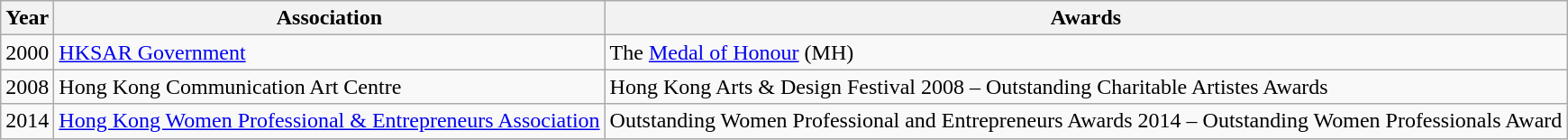<table class="wikitable">
<tr>
<th>Year</th>
<th>Association</th>
<th>Awards</th>
</tr>
<tr>
<td>2000</td>
<td><a href='#'>HKSAR Government</a></td>
<td>The <a href='#'>Medal of Honour</a> (MH)</td>
</tr>
<tr>
<td>2008</td>
<td>Hong Kong Communication Art Centre</td>
<td>Hong Kong Arts & Design Festival 2008 – Outstanding Charitable Artistes Awards</td>
</tr>
<tr>
<td>2014</td>
<td><a href='#'>Hong Kong Women Professional & Entrepreneurs Association</a></td>
<td>Outstanding Women Professional and Entrepreneurs Awards 2014 – Outstanding Women Professionals Award</td>
</tr>
</table>
